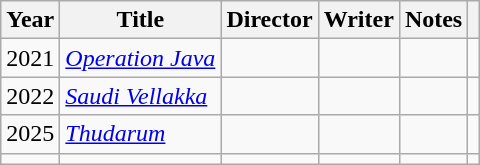<table class="wikitable sortable">
<tr>
<th>Year</th>
<th>Title</th>
<th>Director</th>
<th>Writer</th>
<th>Notes</th>
<th></th>
</tr>
<tr>
<td>2021</td>
<td><em><a href='#'>Operation Java</a></em></td>
<td></td>
<td></td>
<td></td>
<td></td>
</tr>
<tr>
<td>2022</td>
<td><em><a href='#'>Saudi Vellakka</a></em></td>
<td></td>
<td></td>
<td></td>
<td></td>
</tr>
<tr>
<td>2025</td>
<td><em><a href='#'>Thudarum</a></em></td>
<td></td>
<td></td>
<td></td>
<td></td>
</tr>
<tr>
<td></td>
<td></td>
<td></td>
<td></td>
<td></td>
<td></td>
</tr>
</table>
